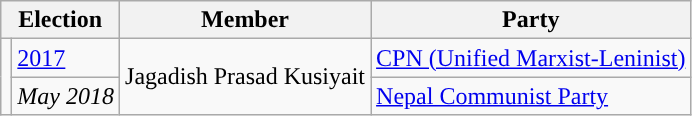<table class="wikitable">
<tr>
<th colspan="2">Election</th>
<th>Member</th>
<th>Party</th>
</tr>
<tr>
<td rowspan="2" style="background-color:"></td>
<td><a href='#'>2017</a></td>
<td rowspan="2">Jagadish Prasad Kusiyait</td>
<td><a href='#'>CPN (Unified Marxist-Leninist)</a></td>
</tr>
<tr>
<td><em>May 2018</em></td>
<td><a href='#'>Nepal Communist Party</a></td>
</tr>
</table>
